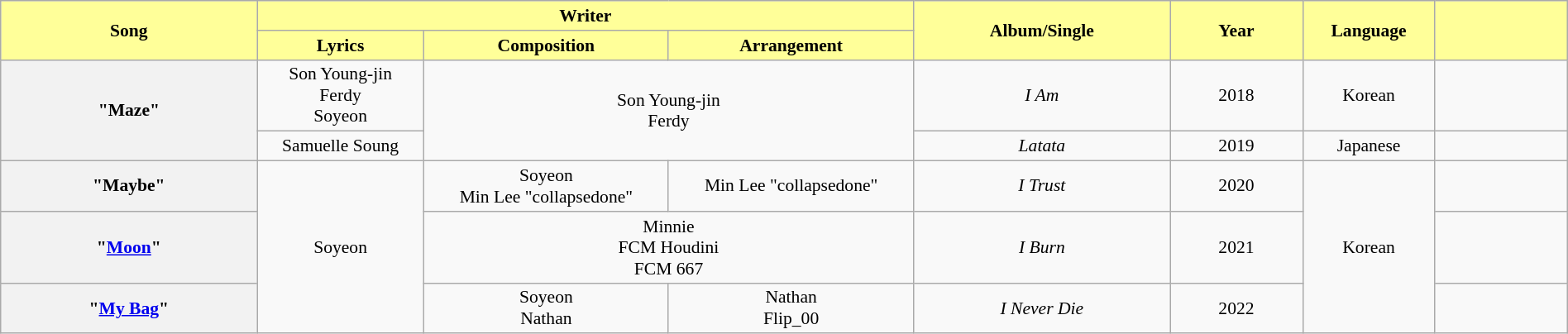<table class="wikitable" style="margin:0.5em auto; clear:both; font-size:.9em; text-align:center; width:100%">
<tr>
<th rowspan="2" style="width:200px; background:#FFFF99;">Song</th>
<th colspan="3" style="width:700px; background:#FFFF99;">Writer</th>
<th rowspan="2" style="width:200px; background:#FFFF99;">Album/Single</th>
<th rowspan="2" style="width:100px; background:#FFFF99;">Year</th>
<th rowspan="2" style="width:100px; background:#FFFF99;">Language</th>
<th rowspan="2" style="width:100px; background:#FFFF99;"></th>
</tr>
<tr>
<th style=background:#FFFF99;">Lyrics</th>
<th style=background:#FFFF99;">Composition</th>
<th style=background:#FFFF99;">Arrangement</th>
</tr>
<tr>
<th rowspan="2">"Maze"</th>
<td>Son Young-jin<br>Ferdy<br>Soyeon</td>
<td rowspan="2" colspan="2">Son Young-jin<br>Ferdy</td>
<td><em>I Am</em></td>
<td>2018</td>
<td>Korean</td>
<td></td>
</tr>
<tr>
<td>Samuelle Soung</td>
<td><em>Latata</em></td>
<td>2019</td>
<td>Japanese</td>
<td></td>
</tr>
<tr>
<th>"Maybe"</th>
<td rowspan="3">Soyeon</td>
<td>Soyeon<br>Min Lee "collapsedone"</td>
<td>Min Lee "collapsedone"</td>
<td><em>I Trust</em></td>
<td>2020</td>
<td rowspan="3">Korean</td>
<td></td>
</tr>
<tr>
<th>"<a href='#'>Moon</a>"</th>
<td colspan="2">Minnie<br>FCM Houdini<br>FCM 667</td>
<td><em>I Burn</em></td>
<td>2021</td>
<td></td>
</tr>
<tr>
<th>"<a href='#'>My Bag</a>"</th>
<td>Soyeon<br>Nathan</td>
<td>Nathan<br>Flip_00</td>
<td><em>I Never Die</em></td>
<td rowspan="1">2022</td>
<td></td>
</tr>
</table>
